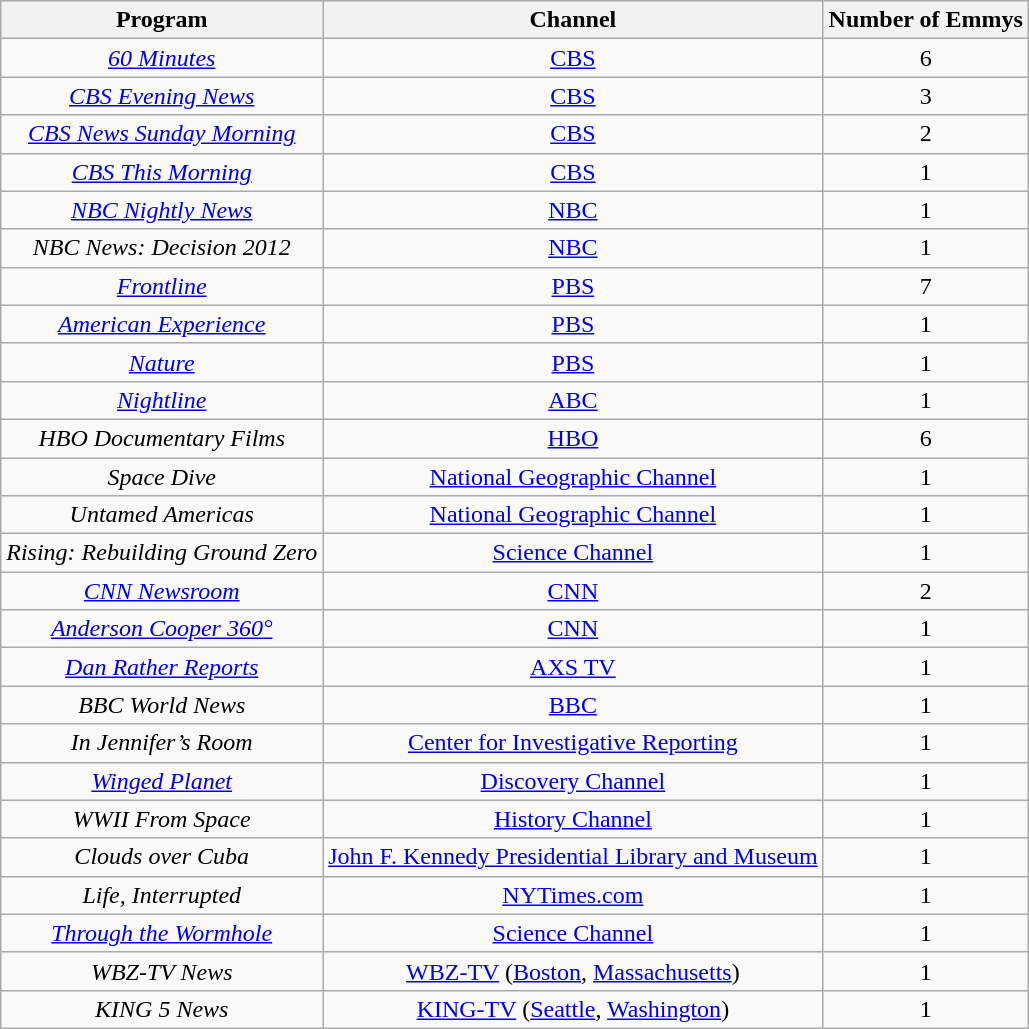<table class="sortable wikitable" style="text-align: center;">
<tr>
<th>Program</th>
<th>Channel</th>
<th>Number of Emmys</th>
</tr>
<tr>
<td><em><a href='#'>60 Minutes</a></em></td>
<td><a href='#'>CBS</a></td>
<td>6</td>
</tr>
<tr>
<td><em><a href='#'>CBS Evening News</a></em></td>
<td><a href='#'>CBS</a></td>
<td>3</td>
</tr>
<tr>
<td><em><a href='#'>CBS News Sunday Morning</a></em></td>
<td><a href='#'>CBS</a></td>
<td>2</td>
</tr>
<tr>
<td><em><a href='#'>CBS This Morning</a></em></td>
<td><a href='#'>CBS</a></td>
<td>1</td>
</tr>
<tr>
<td><em><a href='#'>NBC Nightly News</a></em></td>
<td><a href='#'>NBC</a></td>
<td>1</td>
</tr>
<tr>
<td><em>NBC News: Decision 2012</em></td>
<td><a href='#'>NBC</a></td>
<td>1</td>
</tr>
<tr>
<td><em><a href='#'>Frontline</a></em></td>
<td><a href='#'>PBS</a></td>
<td>7</td>
</tr>
<tr>
<td><em><a href='#'>American Experience</a></em></td>
<td><a href='#'>PBS</a></td>
<td>1</td>
</tr>
<tr>
<td><em><a href='#'>Nature</a></em></td>
<td><a href='#'>PBS</a></td>
<td>1</td>
</tr>
<tr>
<td><em><a href='#'>Nightline</a></em></td>
<td><a href='#'>ABC</a></td>
<td>1</td>
</tr>
<tr>
<td><em>HBO Documentary Films</em></td>
<td><a href='#'>HBO</a></td>
<td>6</td>
</tr>
<tr>
<td><em>Space Dive</em></td>
<td><a href='#'>National Geographic Channel</a></td>
<td>1</td>
</tr>
<tr>
<td><em>Untamed Americas</em></td>
<td><a href='#'>National Geographic Channel</a></td>
<td>1</td>
</tr>
<tr>
<td><em>Rising: Rebuilding Ground Zero</em></td>
<td><a href='#'>Science Channel</a></td>
<td>1</td>
</tr>
<tr>
<td><em><a href='#'>CNN Newsroom</a></em></td>
<td><a href='#'>CNN</a></td>
<td>2</td>
</tr>
<tr>
<td><em><a href='#'>Anderson Cooper 360°</a></em></td>
<td><a href='#'>CNN</a></td>
<td>1</td>
</tr>
<tr>
<td><em><a href='#'>Dan Rather Reports</a></em></td>
<td><a href='#'>AXS TV</a></td>
<td>1</td>
</tr>
<tr>
<td><em>BBC World News</em></td>
<td><a href='#'>BBC</a></td>
<td>1</td>
</tr>
<tr>
<td><em>In Jennifer’s Room</em></td>
<td><a href='#'>Center for Investigative Reporting</a></td>
<td>1</td>
</tr>
<tr>
<td><em><a href='#'>Winged Planet</a></em></td>
<td><a href='#'>Discovery Channel</a></td>
<td>1</td>
</tr>
<tr>
<td><em>WWII From Space</em></td>
<td><a href='#'>History Channel</a></td>
<td>1</td>
</tr>
<tr>
<td><em>Clouds over Cuba</em></td>
<td><a href='#'>John F. Kennedy Presidential Library and Museum</a></td>
<td>1</td>
</tr>
<tr>
<td><em>Life, Interrupted</em></td>
<td><a href='#'>NYTimes.com</a></td>
<td>1</td>
</tr>
<tr>
<td><em><a href='#'>Through the Wormhole</a></em></td>
<td><a href='#'>Science Channel</a></td>
<td>1</td>
</tr>
<tr>
<td><em>WBZ-TV News</em></td>
<td><a href='#'>WBZ-TV</a> (<a href='#'>Boston</a>, <a href='#'>Massachusetts</a>)</td>
<td>1</td>
</tr>
<tr>
<td><em>KING 5 News</em></td>
<td><a href='#'>KING-TV</a> (<a href='#'>Seattle</a>, <a href='#'>Washington</a>)</td>
<td>1</td>
</tr>
</table>
